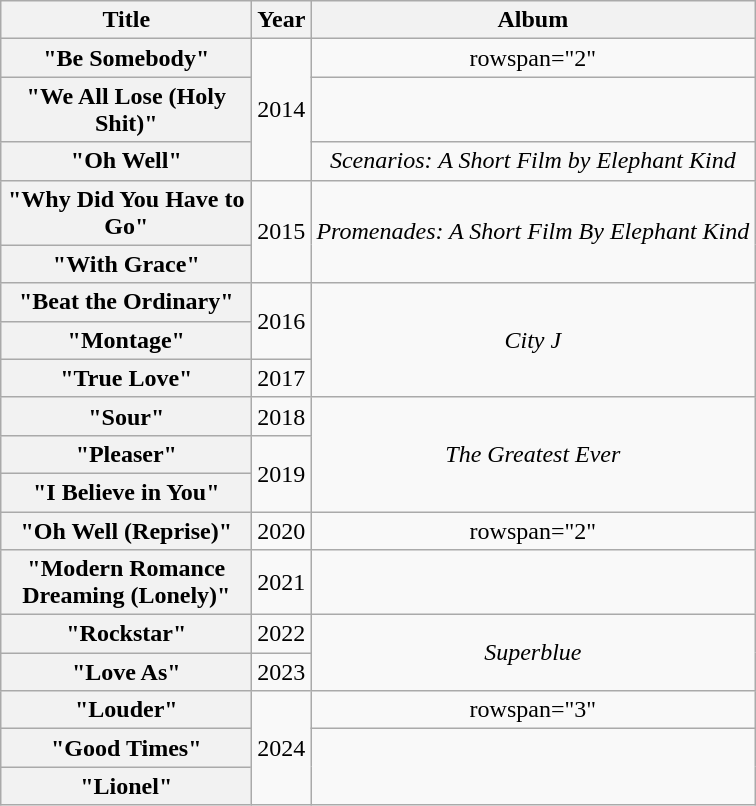<table class="wikitable plainrowheaders" style="text-align:center;" border="1">
<tr>
<th scope="col" style="width:10em;">Title</th>
<th scope="col">Year</th>
<th scope="col">Album</th>
</tr>
<tr>
<th scope="row">"Be Somebody"</th>
<td rowspan="3">2014</td>
<td>rowspan="2" </td>
</tr>
<tr>
<th scope="row">"We All Lose (Holy Shit)"</th>
</tr>
<tr>
<th scope="row">"Oh Well"</th>
<td><em>Scenarios: A Short Film by Elephant Kind</em></td>
</tr>
<tr>
<th scope="row">"Why Did You Have to Go"</th>
<td rowspan="2">2015</td>
<td rowspan="2"><em>Promenades: A Short Film By Elephant Kind</em></td>
</tr>
<tr>
<th scope="row">"With Grace"</th>
</tr>
<tr>
<th scope="row">"Beat the Ordinary"</th>
<td rowspan="2">2016</td>
<td rowspan="3"><em>City J</em></td>
</tr>
<tr>
<th scope="row">"Montage"</th>
</tr>
<tr>
<th scope="row">"True Love"</th>
<td>2017</td>
</tr>
<tr>
<th scope="row">"Sour"</th>
<td>2018</td>
<td rowspan="3"><em>The Greatest Ever</em></td>
</tr>
<tr>
<th scope="row">"Pleaser"</th>
<td rowspan="2">2019</td>
</tr>
<tr>
<th scope="row">"I Believe in You"</th>
</tr>
<tr>
<th scope="row">"Oh Well (Reprise)"</th>
<td>2020</td>
<td>rowspan="2" </td>
</tr>
<tr>
<th scope="row">"Modern Romance Dreaming (Lonely)"</th>
<td>2021</td>
</tr>
<tr>
<th scope="row">"Rockstar"</th>
<td>2022</td>
<td rowspan="2"><em>Superblue</em></td>
</tr>
<tr>
<th scope="row">"Love As"</th>
<td>2023</td>
</tr>
<tr>
<th scope="row">"Louder"</th>
<td rowspan="3">2024</td>
<td>rowspan="3" </td>
</tr>
<tr>
<th scope="row">"Good Times"</th>
</tr>
<tr>
<th scope="row">"Lionel"</th>
</tr>
</table>
